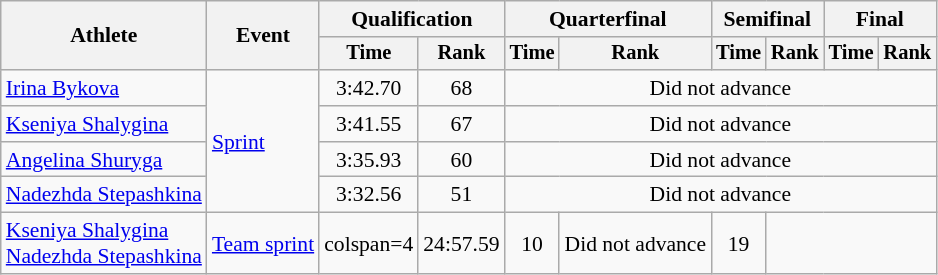<table class=wikitable style=font-size:90%;text-align:center>
<tr>
<th rowspan=2>Athlete</th>
<th rowspan=2>Event</th>
<th colspan=2>Qualification</th>
<th colspan=2>Quarterfinal</th>
<th colspan=2>Semifinal</th>
<th colspan=2>Final</th>
</tr>
<tr style=font-size:95%>
<th>Time</th>
<th>Rank</th>
<th>Time</th>
<th>Rank</th>
<th>Time</th>
<th>Rank</th>
<th>Time</th>
<th>Rank</th>
</tr>
<tr>
<td align=left><a href='#'>Irina Bykova</a></td>
<td align=left rowspan=4><a href='#'>Sprint</a></td>
<td>3:42.70</td>
<td>68</td>
<td colspan=6>Did not advance</td>
</tr>
<tr>
<td align=left><a href='#'>Kseniya Shalygina</a></td>
<td>3:41.55</td>
<td>67</td>
<td colspan=6>Did not advance</td>
</tr>
<tr>
<td align=left><a href='#'>Angelina Shuryga</a></td>
<td>3:35.93</td>
<td>60</td>
<td colspan=6>Did not advance</td>
</tr>
<tr>
<td align=left><a href='#'>Nadezhda Stepashkina</a></td>
<td>3:32.56</td>
<td>51</td>
<td colspan=6>Did not advance</td>
</tr>
<tr>
<td align=left><a href='#'>Kseniya Shalygina</a><br><a href='#'>Nadezhda Stepashkina</a></td>
<td align=left><a href='#'>Team sprint</a></td>
<td>colspan=4 </td>
<td>24:57.59</td>
<td>10</td>
<td>Did not advance</td>
<td>19</td>
</tr>
</table>
